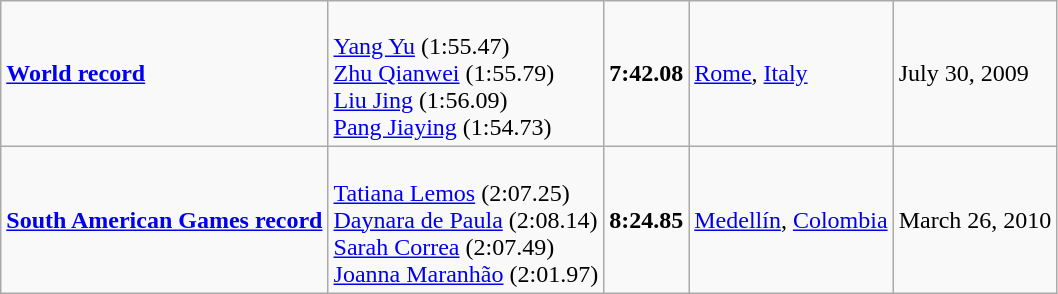<table class="wikitable">
<tr>
<td><strong><a href='#'>World record</a></strong></td>
<td><br><a href='#'>Yang Yu</a> (1:55.47)<br><a href='#'>Zhu Qianwei</a> (1:55.79)<br><a href='#'>Liu Jing</a> (1:56.09)<br><a href='#'>Pang Jiaying</a> (1:54.73)</td>
<td><strong>7:42.08</strong></td>
<td><a href='#'>Rome</a>, <a href='#'>Italy</a></td>
<td>July 30, 2009</td>
</tr>
<tr>
<td><strong><a href='#'>South American Games record</a></strong></td>
<td><br><a href='#'>Tatiana Lemos</a> (2:07.25)<br><a href='#'>Daynara de Paula</a> (2:08.14)<br><a href='#'>Sarah Correa</a> (2:07.49)<br><a href='#'>Joanna Maranhão</a> (2:01.97)</td>
<td><strong>8:24.85</strong></td>
<td><a href='#'>Medellín</a>, <a href='#'>Colombia</a></td>
<td>March 26, 2010</td>
</tr>
</table>
